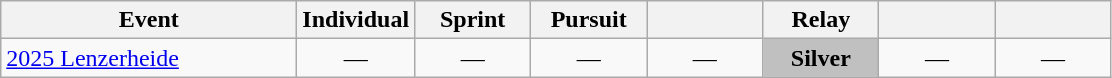<table class="wikitable" style="text-align: center;">
<tr ">
<th style="width:190px;">Event</th>
<th style="width:70px;">Individual</th>
<th style="width:70px;">Sprint</th>
<th style="width:70px;">Pursuit</th>
<th style="width:70px;"></th>
<th style="width:70px;">Relay</th>
<th style="width:70px;"></th>
<th style="width:70px;"></th>
</tr>
<tr>
<td align=left> <a href='#'>2025 Lenzerheide</a></td>
<td>—</td>
<td>—</td>
<td>—</td>
<td>—</td>
<td style="background:silver"><strong>Silver</strong></td>
<td>—</td>
<td>—</td>
</tr>
</table>
